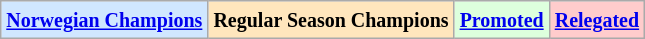<table class="wikitable">
<tr>
<td bgcolor="#D0E7FF"><small><strong><a href='#'>Norwegian Champions</a></strong></small></td>
<td bgcolor="#FFE6BD"><small><strong>Regular Season Champions</strong></small></td>
<td bgcolor="#ddffdd"><small><strong><a href='#'>Promoted</a></strong></small></td>
<td bgcolor="#FFCCCC"><small><strong><a href='#'>Relegated</a></strong></small></td>
</tr>
</table>
